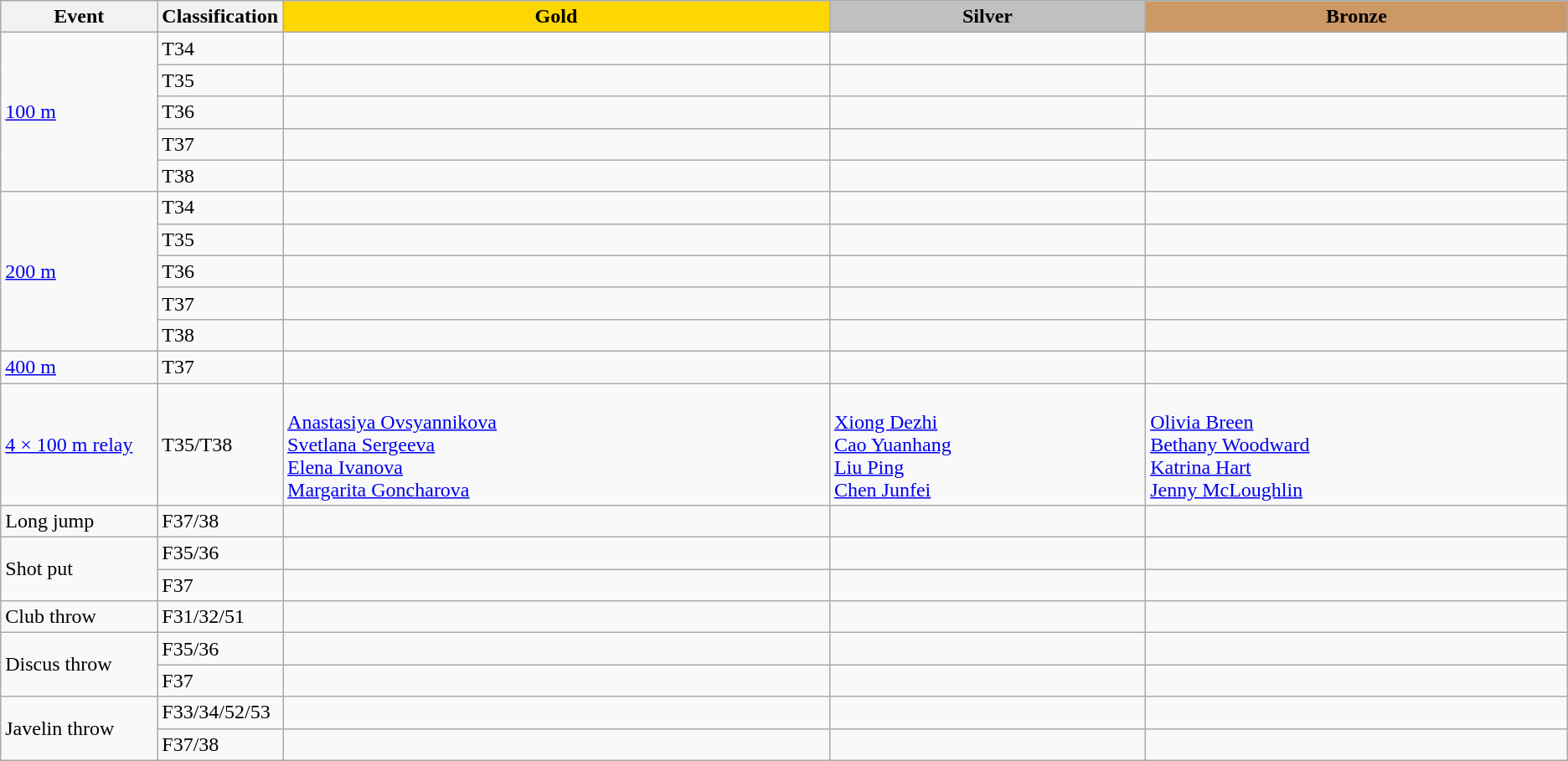<table class=wikitable style="font-size:100%">
<tr>
<th rowspan="1" width="10%">Event</th>
<th rowspan="1" width="5%">Classification</th>
<th rowspan="1" style="background:gold;">Gold</th>
<th colspan="1" style="background:silver;">Silver</th>
<th colspan="1" style="background:#CC9966;">Bronze</th>
</tr>
<tr>
<td rowspan="5"><a href='#'>100 m</a></td>
<td>T34<br></td>
<td></td>
<td></td>
<td></td>
</tr>
<tr>
<td>T35<br></td>
<td></td>
<td></td>
<td></td>
</tr>
<tr>
<td>T36<br></td>
<td></td>
<td></td>
<td></td>
</tr>
<tr>
<td>T37<br></td>
<td></td>
<td></td>
<td></td>
</tr>
<tr>
<td>T38<br></td>
<td></td>
<td></td>
<td></td>
</tr>
<tr>
<td rowspan="5"><a href='#'>200 m</a></td>
<td>T34<br></td>
<td></td>
<td></td>
<td></td>
</tr>
<tr>
<td>T35<br></td>
<td></td>
<td></td>
<td></td>
</tr>
<tr>
<td>T36<br></td>
<td></td>
<td></td>
<td></td>
</tr>
<tr>
<td>T37<br></td>
<td></td>
<td></td>
<td></td>
</tr>
<tr>
<td>T38<br></td>
<td></td>
<td></td>
<td></td>
</tr>
<tr>
<td><a href='#'>400 m</a></td>
<td>T37<br></td>
<td></td>
<td></td>
<td></td>
</tr>
<tr>
<td><a href='#'>4 × 100 m relay</a></td>
<td>T35/T38<br></td>
<td><br><a href='#'>Anastasiya Ovsyannikova</a><br><a href='#'>Svetlana Sergeeva</a><br><a href='#'>Elena Ivanova</a><br><a href='#'>Margarita Goncharova</a></td>
<td><br><a href='#'>Xiong Dezhi</a><br><a href='#'>Cao Yuanhang</a><br><a href='#'>Liu Ping</a><br><a href='#'>Chen Junfei</a></td>
<td><br><a href='#'>Olivia Breen</a><br><a href='#'>Bethany Woodward</a><br><a href='#'>Katrina Hart</a><br><a href='#'>Jenny McLoughlin</a></td>
</tr>
<tr>
<td>Long jump</td>
<td>F37/38<br></td>
<td></td>
<td></td>
<td></td>
</tr>
<tr>
<td rowspan="2">Shot put</td>
<td>F35/36<br></td>
<td></td>
<td></td>
<td></td>
</tr>
<tr>
<td>F37<br></td>
<td></td>
<td></td>
<td></td>
</tr>
<tr>
<td>Club throw</td>
<td>F31/32/51<br></td>
<td></td>
<td></td>
<td></td>
</tr>
<tr>
<td rowspan="2">Discus throw</td>
<td>F35/36<br></td>
<td></td>
<td></td>
<td></td>
</tr>
<tr>
<td>F37<br></td>
<td></td>
<td></td>
<td></td>
</tr>
<tr>
<td rowspan="2">Javelin throw</td>
<td>F33/34/52/53<br></td>
<td></td>
<td></td>
<td></td>
</tr>
<tr>
<td>F37/38<br></td>
<td></td>
<td></td>
<td></td>
</tr>
</table>
